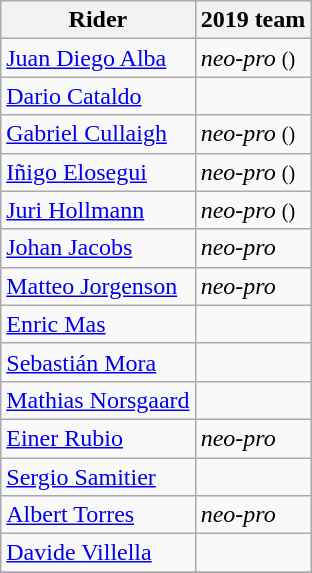<table class="wikitable">
<tr>
<th>Rider</th>
<th>2019 team</th>
</tr>
<tr>
<td><a href='#'>Juan Diego Alba</a></td>
<td><em>neo-pro</em> <small>()</small></td>
</tr>
<tr>
<td><a href='#'>Dario Cataldo</a></td>
<td></td>
</tr>
<tr>
<td><a href='#'>Gabriel Cullaigh</a></td>
<td><em>neo-pro</em> <small>()</small></td>
</tr>
<tr>
<td><a href='#'>Iñigo Elosegui</a></td>
<td><em>neo-pro</em> <small>()</small></td>
</tr>
<tr>
<td><a href='#'>Juri Hollmann</a></td>
<td><em>neo-pro</em> <small>()</small></td>
</tr>
<tr>
<td><a href='#'>Johan Jacobs</a></td>
<td><em>neo-pro</em></td>
</tr>
<tr>
<td><a href='#'>Matteo Jorgenson</a></td>
<td><em>neo-pro</em></td>
</tr>
<tr>
<td><a href='#'>Enric Mas</a></td>
<td></td>
</tr>
<tr>
<td><a href='#'>Sebastián Mora</a></td>
<td></td>
</tr>
<tr>
<td><a href='#'>Mathias Norsgaard</a></td>
<td></td>
</tr>
<tr>
<td><a href='#'>Einer Rubio</a></td>
<td><em>neo-pro</em></td>
</tr>
<tr>
<td><a href='#'>Sergio Samitier</a></td>
<td></td>
</tr>
<tr>
<td><a href='#'>Albert Torres</a></td>
<td><em>neo-pro</em></td>
</tr>
<tr>
<td><a href='#'>Davide Villella</a></td>
<td></td>
</tr>
<tr>
</tr>
</table>
